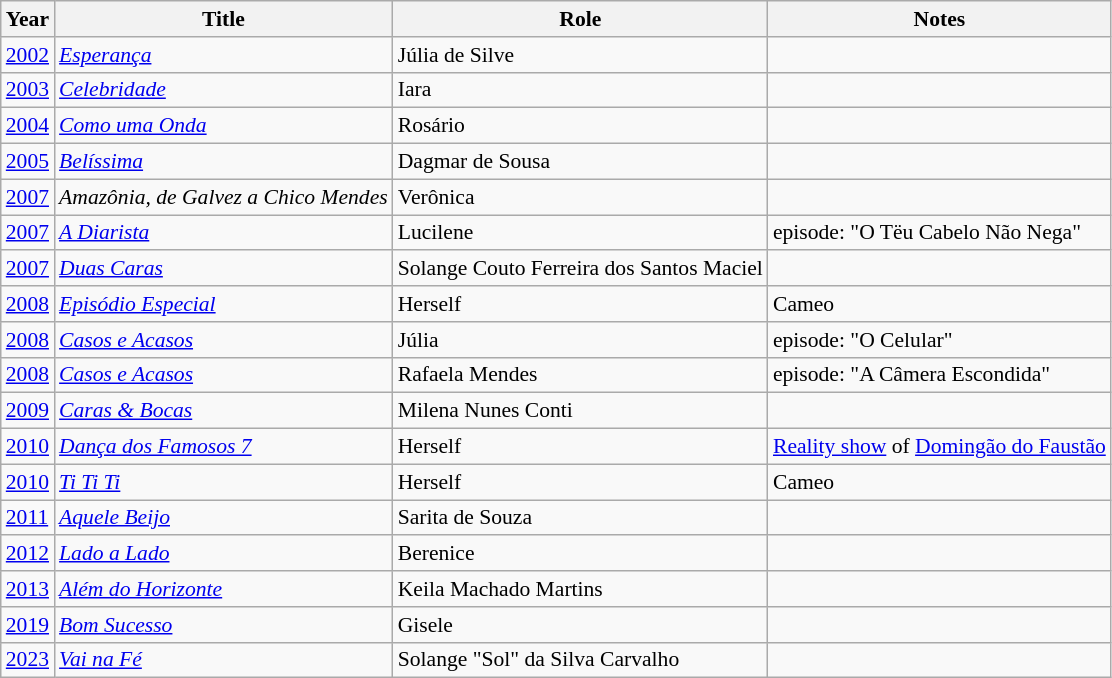<table class="wikitable" style="font-size: 90%;">
<tr>
<th>Year</th>
<th>Title</th>
<th>Role</th>
<th>Notes</th>
</tr>
<tr>
<td><a href='#'>2002</a></td>
<td><em><a href='#'>Esperança</a></em></td>
<td>Júlia de Silve</td>
<td></td>
</tr>
<tr>
<td><a href='#'>2003</a></td>
<td><em><a href='#'>Celebridade</a></em></td>
<td>Iara</td>
<td></td>
</tr>
<tr>
<td><a href='#'>2004</a></td>
<td><em><a href='#'>Como uma Onda</a></em></td>
<td>Rosário</td>
<td></td>
</tr>
<tr>
<td><a href='#'>2005</a></td>
<td><em><a href='#'>Belíssima</a></em></td>
<td>Dagmar de Sousa</td>
<td></td>
</tr>
<tr>
<td><a href='#'>2007</a></td>
<td><em>Amazônia, de Galvez a Chico Mendes</em></td>
<td>Verônica</td>
<td></td>
</tr>
<tr>
<td><a href='#'>2007</a></td>
<td><em><a href='#'>A Diarista</a></em></td>
<td>Lucilene</td>
<td>episode: "O Tëu Cabelo Não Nega"</td>
</tr>
<tr>
<td><a href='#'>2007</a></td>
<td><em><a href='#'>Duas Caras</a></em></td>
<td>Solange Couto Ferreira dos Santos Maciel</td>
<td></td>
</tr>
<tr>
<td><a href='#'>2008</a></td>
<td><em><a href='#'>Episódio Especial</a></em></td>
<td>Herself</td>
<td>Cameo</td>
</tr>
<tr>
<td><a href='#'>2008</a></td>
<td><em><a href='#'>Casos e Acasos</a></em></td>
<td>Júlia</td>
<td>episode: "O Celular"</td>
</tr>
<tr>
<td><a href='#'>2008</a></td>
<td><em><a href='#'>Casos e Acasos</a></em></td>
<td>Rafaela Mendes</td>
<td>episode: "A Câmera Escondida"</td>
</tr>
<tr>
<td><a href='#'>2009</a></td>
<td><em><a href='#'>Caras & Bocas</a></em></td>
<td>Milena Nunes Conti</td>
<td></td>
</tr>
<tr>
<td><a href='#'>2010</a></td>
<td><em><a href='#'>Dança dos Famosos 7</a></em></td>
<td>Herself</td>
<td><a href='#'>Reality show</a> of <a href='#'>Domingão do Faustão</a></td>
</tr>
<tr>
<td><a href='#'>2010</a></td>
<td><em><a href='#'>Ti Ti Ti</a></em></td>
<td>Herself</td>
<td>Cameo</td>
</tr>
<tr>
<td><a href='#'>2011</a></td>
<td><em><a href='#'>Aquele Beijo</a></em></td>
<td>Sarita de Souza</td>
<td></td>
</tr>
<tr>
<td><a href='#'>2012</a></td>
<td><em><a href='#'>Lado a Lado</a></em></td>
<td>Berenice</td>
<td></td>
</tr>
<tr>
<td><a href='#'>2013</a></td>
<td><em><a href='#'>Além do Horizonte</a></em></td>
<td>Keila Machado Martins</td>
<td></td>
</tr>
<tr>
<td><a href='#'>2019</a></td>
<td><em><a href='#'>Bom Sucesso</a></em></td>
<td>Gisele</td>
<td></td>
</tr>
<tr>
<td><a href='#'>2023</a></td>
<td><em><a href='#'>Vai na Fé</a></em></td>
<td>Solange "Sol" da Silva Carvalho</td>
<td></td>
</tr>
</table>
